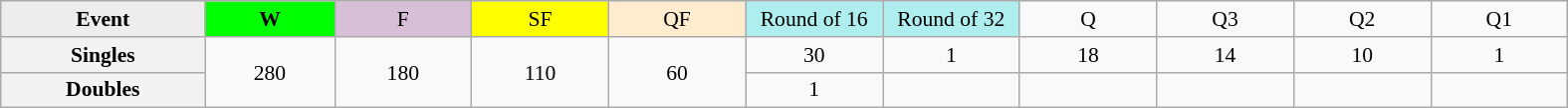<table class=wikitable style=font-size:90%;text-align:center>
<tr>
<td style="width:130px; background:#ededed;"><strong>Event</strong></td>
<td style="width:80px; background:lime;"><strong>W</strong></td>
<td style="width:85px; background:thistle;">F</td>
<td style="width:85px; background:#ff0;">SF</td>
<td style="width:85px; background:#ffebcd;">QF</td>
<td style="width:85px; background:#afeeee;">Round of 16</td>
<td style="width:85px; background:#afeeee;">Round of 32</td>
<td width=85>Q</td>
<td width=85>Q3</td>
<td width=85>Q2</td>
<td width=85>Q1</td>
</tr>
<tr>
<th style="background:#f3f3f3;">Singles</th>
<td rowspan=2>280</td>
<td rowspan=2>180</td>
<td rowspan=2>110</td>
<td rowspan=2>60</td>
<td>30</td>
<td>1</td>
<td>18</td>
<td>14</td>
<td>10</td>
<td>1</td>
</tr>
<tr>
<th style="background:#f3f3f3;">Doubles</th>
<td>1</td>
<td></td>
<td></td>
<td></td>
<td></td>
<td></td>
</tr>
</table>
